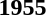<table>
<tr>
<td><strong>1955</strong><br></td>
</tr>
</table>
